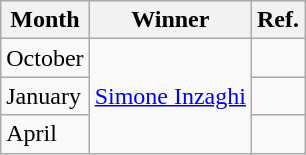<table class="wikitable">
<tr>
<th>Month</th>
<th>Winner</th>
<th>Ref.</th>
</tr>
<tr>
<td>October</td>
<td rowspan=3> <a href='#'>Simone Inzaghi</a></td>
<td></td>
</tr>
<tr>
<td>January</td>
<td></td>
</tr>
<tr>
<td>April</td>
<td></td>
</tr>
</table>
